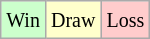<table class="wikitable">
<tr>
<td style="background-color: #CCFFCC;"><small>Win</small></td>
<td style="background-color: #FFFFCC;"><small>Draw</small></td>
<td style="background-color: #FFCCCC;"><small>Loss</small></td>
</tr>
</table>
